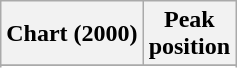<table class="wikitable sortable plainrowheaders" style="text-align:center">
<tr>
<th scope="col">Chart (2000)</th>
<th scope="col">Peak<br>position</th>
</tr>
<tr>
</tr>
<tr>
</tr>
</table>
